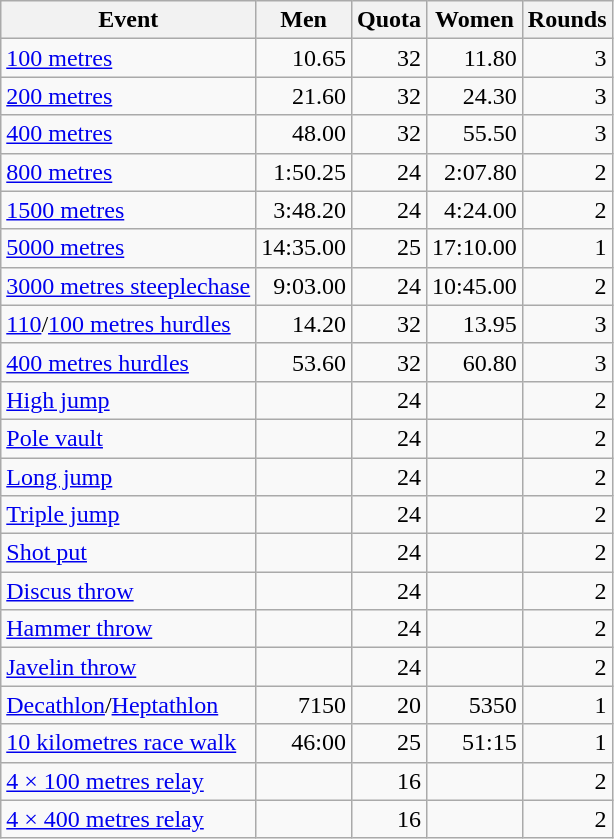<table class="wikitable sortable collapsible" style="text-align:right;">
<tr>
<th>Event</th>
<th>Men</th>
<th>Quota</th>
<th>Women</th>
<th>Rounds</th>
</tr>
<tr>
<td style="text-align:left;"><a href='#'>100 metres</a></td>
<td>10.65</td>
<td>32</td>
<td>11.80</td>
<td>3</td>
</tr>
<tr>
<td style="text-align:left;"><a href='#'>200 metres</a></td>
<td>21.60</td>
<td>32</td>
<td>24.30</td>
<td>3</td>
</tr>
<tr>
<td style="text-align:left;"><a href='#'>400 metres</a></td>
<td>48.00</td>
<td>32</td>
<td>55.50</td>
<td>3</td>
</tr>
<tr>
<td style="text-align:left;"><a href='#'>800 metres</a></td>
<td>1:50.25</td>
<td>24</td>
<td>2:07.80</td>
<td>2</td>
</tr>
<tr>
<td style="text-align:left;"><a href='#'>1500 metres</a></td>
<td>3:48.20</td>
<td>24</td>
<td>4:24.00</td>
<td>2</td>
</tr>
<tr>
<td style="text-align:left;"><a href='#'>5000 metres</a></td>
<td>14:35.00</td>
<td>25</td>
<td>17:10.00</td>
<td>1</td>
</tr>
<tr>
<td style="text-align:left;"><a href='#'>3000 metres steeplechase</a></td>
<td>9:03.00</td>
<td>24</td>
<td>10:45.00</td>
<td>2</td>
</tr>
<tr>
<td style="text-align:left;"><a href='#'>110</a>/<a href='#'>100 metres hurdles</a></td>
<td>14.20</td>
<td>32</td>
<td>13.95</td>
<td>3</td>
</tr>
<tr>
<td style="text-align:left;"><a href='#'>400 metres hurdles</a></td>
<td>53.60</td>
<td>32</td>
<td>60.80</td>
<td>3</td>
</tr>
<tr>
<td style="text-align:left;"><a href='#'>High jump</a></td>
<td></td>
<td>24</td>
<td></td>
<td>2</td>
</tr>
<tr>
<td style="text-align:left;"><a href='#'>Pole vault</a></td>
<td></td>
<td>24</td>
<td></td>
<td>2</td>
</tr>
<tr>
<td style="text-align:left;"><a href='#'>Long jump</a></td>
<td></td>
<td>24</td>
<td></td>
<td>2</td>
</tr>
<tr>
<td style="text-align:left;"><a href='#'>Triple jump</a></td>
<td></td>
<td>24</td>
<td></td>
<td>2</td>
</tr>
<tr>
<td style="text-align:left;"><a href='#'>Shot put</a></td>
<td></td>
<td>24</td>
<td></td>
<td>2</td>
</tr>
<tr>
<td style="text-align:left;"><a href='#'>Discus throw</a></td>
<td></td>
<td>24</td>
<td></td>
<td>2</td>
</tr>
<tr>
<td style="text-align:left;"><a href='#'>Hammer throw</a></td>
<td></td>
<td>24</td>
<td></td>
<td>2</td>
</tr>
<tr>
<td style="text-align:left;"><a href='#'>Javelin throw</a></td>
<td></td>
<td>24</td>
<td></td>
<td>2</td>
</tr>
<tr>
<td style="text-align:left;"><a href='#'>Decathlon</a>/<a href='#'>Heptathlon</a></td>
<td>7150</td>
<td>20</td>
<td>5350</td>
<td>1</td>
</tr>
<tr>
<td style="text-align:left;"><a href='#'>10 kilometres race walk</a></td>
<td>46:00</td>
<td>25</td>
<td>51:15</td>
<td>1</td>
</tr>
<tr>
<td style="text-align:left;"><a href='#'>4 × 100 metres relay</a></td>
<td></td>
<td>16</td>
<td></td>
<td>2</td>
</tr>
<tr>
<td style="text-align:left;"><a href='#'>4 × 400 metres relay</a></td>
<td></td>
<td>16</td>
<td></td>
<td>2</td>
</tr>
</table>
